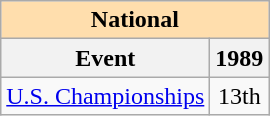<table class="wikitable" style="text-align:center">
<tr>
<th style="background-color: #ffdead; " colspan=2 align=center><strong>National</strong></th>
</tr>
<tr>
<th>Event</th>
<th>1989</th>
</tr>
<tr>
<td align=left><a href='#'>U.S. Championships</a></td>
<td>13th</td>
</tr>
</table>
